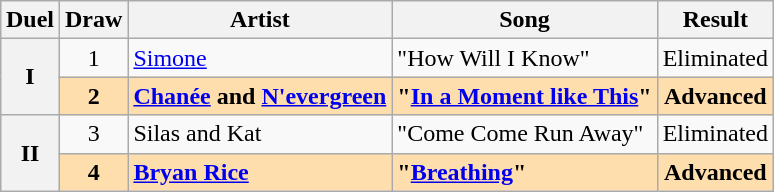<table class="sortable wikitable" style="margin: 1em auto 1em auto; text-align:center">
<tr>
<th>Duel</th>
<th>Draw</th>
<th>Artist</th>
<th>Song</th>
<th>Result</th>
</tr>
<tr>
<th scope="row" rowspan="2">I</th>
<td>1</td>
<td style="text-align:left;"><a href='#'>Simone</a></td>
<td style="text-align:left;">"How Will I Know"</td>
<td>Eliminated</td>
</tr>
<tr style="font-weight:bold; background:navajowhite">
<td>2</td>
<td style="text-align:left;"><a href='#'>Chanée</a> and <a href='#'>N'evergreen</a></td>
<td style="text-align:left;">"<a href='#'>In a Moment like This</a>"</td>
<td>Advanced</td>
</tr>
<tr>
<th scope="row" rowspan="2">II</th>
<td>3</td>
<td style="text-align:left;">Silas and Kat</td>
<td style="text-align:left;">"Come Come Run Away"</td>
<td>Eliminated</td>
</tr>
<tr style="font-weight:bold; background:navajowhite">
<td>4</td>
<td style="text-align:left;"><a href='#'>Bryan Rice</a></td>
<td style="text-align:left;">"<a href='#'>Breathing</a>"</td>
<td>Advanced</td>
</tr>
</table>
